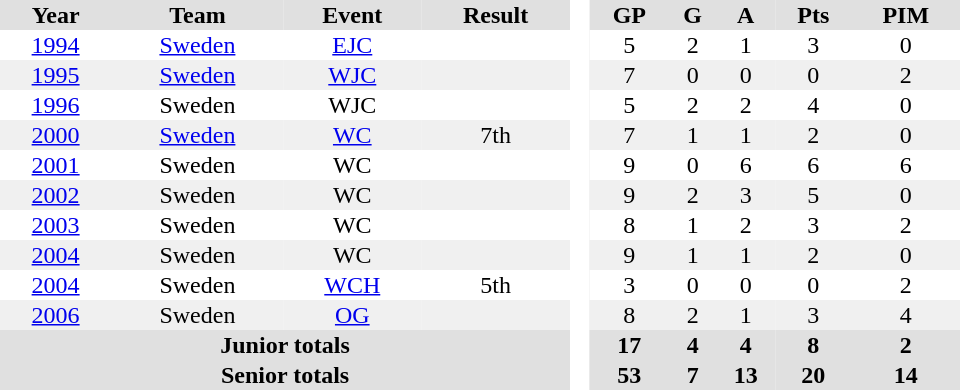<table border="0" cellpadding="1" cellspacing="0" style="text-align:center; width:40em">
<tr ALIGN="center" bgcolor="#e0e0e0">
<th>Year</th>
<th>Team</th>
<th>Event</th>
<th>Result</th>
<th ALIGN="center" rowspan="99" bgcolor="#ffffff"> </th>
<th>GP</th>
<th>G</th>
<th>A</th>
<th>Pts</th>
<th>PIM</th>
</tr>
<tr>
<td><a href='#'>1994</a></td>
<td><a href='#'>Sweden</a></td>
<td><a href='#'>EJC</a></td>
<td></td>
<td>5</td>
<td>2</td>
<td>1</td>
<td>3</td>
<td>0</td>
</tr>
<tr bgcolor="#f0f0f0">
<td><a href='#'>1995</a></td>
<td><a href='#'>Sweden</a></td>
<td><a href='#'>WJC</a></td>
<td></td>
<td>7</td>
<td>0</td>
<td>0</td>
<td>0</td>
<td>2</td>
</tr>
<tr>
<td><a href='#'>1996</a></td>
<td>Sweden</td>
<td>WJC</td>
<td></td>
<td>5</td>
<td>2</td>
<td>2</td>
<td>4</td>
<td>0</td>
</tr>
<tr bgcolor="#f0f0f0">
<td><a href='#'>2000</a></td>
<td><a href='#'>Sweden</a></td>
<td><a href='#'>WC</a></td>
<td>7th</td>
<td>7</td>
<td>1</td>
<td>1</td>
<td>2</td>
<td>0</td>
</tr>
<tr>
<td><a href='#'>2001</a></td>
<td>Sweden</td>
<td>WC</td>
<td></td>
<td>9</td>
<td>0</td>
<td>6</td>
<td>6</td>
<td>6</td>
</tr>
<tr bgcolor="#f0f0f0">
<td><a href='#'>2002</a></td>
<td>Sweden</td>
<td>WC</td>
<td></td>
<td>9</td>
<td>2</td>
<td>3</td>
<td>5</td>
<td>0</td>
</tr>
<tr>
<td><a href='#'>2003</a></td>
<td>Sweden</td>
<td>WC</td>
<td></td>
<td>8</td>
<td>1</td>
<td>2</td>
<td>3</td>
<td>2</td>
</tr>
<tr bgcolor="#f0f0f0">
<td><a href='#'>2004</a></td>
<td>Sweden</td>
<td>WC</td>
<td></td>
<td>9</td>
<td>1</td>
<td>1</td>
<td>2</td>
<td>0</td>
</tr>
<tr>
<td><a href='#'>2004</a></td>
<td>Sweden</td>
<td><a href='#'>WCH</a></td>
<td>5th</td>
<td>3</td>
<td>0</td>
<td>0</td>
<td>0</td>
<td>2</td>
</tr>
<tr bgcolor="#f0f0f0">
<td><a href='#'>2006</a></td>
<td>Sweden</td>
<td><a href='#'>OG</a></td>
<td></td>
<td>8</td>
<td>2</td>
<td>1</td>
<td>3</td>
<td>4</td>
</tr>
<tr bgcolor="#e0e0e0">
<th colspan="4">Junior totals</th>
<th>17</th>
<th>4</th>
<th>4</th>
<th>8</th>
<th>2</th>
</tr>
<tr bgcolor="#e0e0e0">
<th colspan="4">Senior totals</th>
<th>53</th>
<th>7</th>
<th>13</th>
<th>20</th>
<th>14</th>
</tr>
</table>
